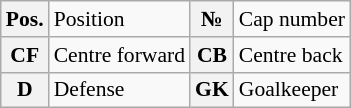<table class="wikitable" style="font-size:90%;">
<tr>
<th>Pos.</th>
<td>Position</td>
<th>№</th>
<td>Cap number</td>
</tr>
<tr>
<th>CF</th>
<td>Centre forward</td>
<th>CB</th>
<td>Centre back</td>
</tr>
<tr>
<th>D</th>
<td>Defense</td>
<th>GK</th>
<td>Goalkeeper</td>
</tr>
</table>
